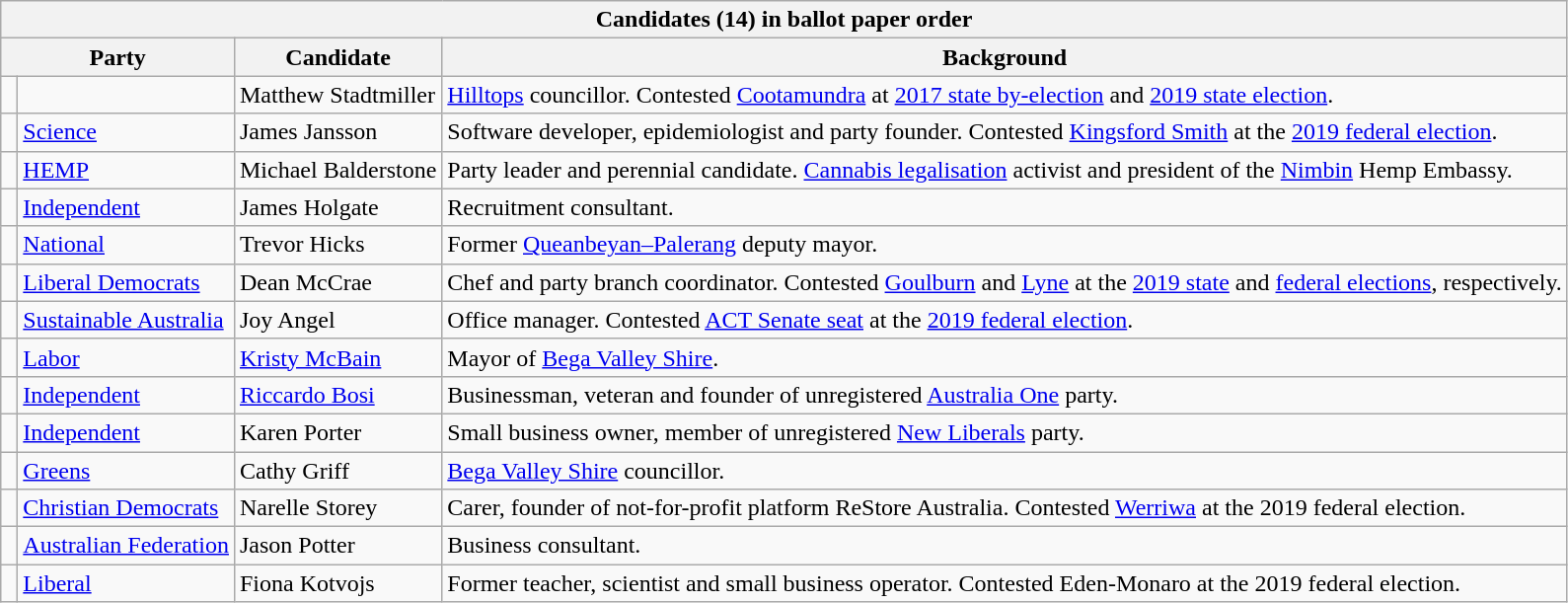<table class="wikitable">
<tr>
<th colspan="4">Candidates (14) in ballot paper order</th>
</tr>
<tr>
<th colspan="2">Party</th>
<th>Candidate</th>
<th>Background</th>
</tr>
<tr>
<td width="3pt" > </td>
<td></td>
<td>Matthew Stadtmiller</td>
<td><a href='#'>Hilltops</a> councillor. Contested <a href='#'>Cootamundra</a> at <a href='#'>2017 state by-election</a> and <a href='#'>2019 state election</a>.</td>
</tr>
<tr>
<td width="3pt" > </td>
<td><a href='#'>Science</a></td>
<td>James Jansson</td>
<td>Software developer, epidemiologist and party founder. Contested <a href='#'>Kingsford Smith</a> at the <a href='#'>2019 federal election</a>.</td>
</tr>
<tr>
<td width="3pt" > </td>
<td><a href='#'>HEMP</a></td>
<td>Michael Balderstone</td>
<td>Party leader and perennial candidate. <a href='#'>Cannabis legalisation</a> activist and president of the <a href='#'>Nimbin</a> Hemp Embassy.</td>
</tr>
<tr>
<td width="3pt" > </td>
<td><a href='#'>Independent</a></td>
<td>James Holgate</td>
<td>Recruitment consultant.</td>
</tr>
<tr>
<td width="3pt" > </td>
<td><a href='#'>National</a></td>
<td>Trevor Hicks</td>
<td>Former <a href='#'>Queanbeyan–Palerang</a> deputy mayor.</td>
</tr>
<tr>
<td width="3pt" > </td>
<td><a href='#'>Liberal Democrats</a></td>
<td>Dean McCrae</td>
<td>Chef and party branch coordinator. Contested <a href='#'>Goulburn</a> and <a href='#'>Lyne</a> at the <a href='#'>2019 state</a> and <a href='#'>federal elections</a>, respectively.</td>
</tr>
<tr>
<td width="3pt" > </td>
<td><a href='#'>Sustainable Australia</a></td>
<td>Joy Angel</td>
<td>Office manager. Contested <a href='#'>ACT Senate seat</a> at the <a href='#'>2019 federal election</a>.</td>
</tr>
<tr>
<td width="3pt" > </td>
<td><a href='#'>Labor</a></td>
<td><a href='#'>Kristy McBain</a></td>
<td>Mayor of <a href='#'>Bega Valley Shire</a>.</td>
</tr>
<tr>
<td width="3pt" > </td>
<td><a href='#'>Independent</a></td>
<td><a href='#'>Riccardo Bosi</a></td>
<td>Businessman, veteran and founder of unregistered <a href='#'>Australia One</a> party.</td>
</tr>
<tr>
<td width="3pt" > </td>
<td><a href='#'>Independent</a></td>
<td>Karen Porter</td>
<td>Small business owner, member of unregistered <a href='#'>New Liberals</a> party.</td>
</tr>
<tr>
<td width="3pt" > </td>
<td><a href='#'>Greens</a></td>
<td>Cathy Griff</td>
<td><a href='#'>Bega Valley Shire</a> councillor.</td>
</tr>
<tr>
<td width="3pt" > </td>
<td><a href='#'>Christian Democrats</a></td>
<td>Narelle Storey</td>
<td>Carer, founder of not-for-profit platform ReStore Australia. Contested <a href='#'>Werriwa</a> at the 2019 federal election.</td>
</tr>
<tr>
<td width="3pt" > </td>
<td><a href='#'>Australian Federation</a></td>
<td>Jason Potter</td>
<td>Business consultant.</td>
</tr>
<tr>
<td width="3pt" > </td>
<td><a href='#'>Liberal</a></td>
<td>Fiona Kotvojs</td>
<td>Former teacher, scientist and small business operator. Contested Eden-Monaro at the 2019 federal election.</td>
</tr>
</table>
